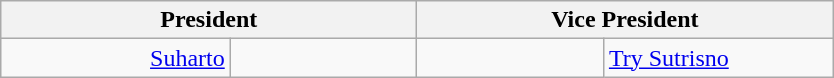<table class="wikitable">
<tr>
<th colspan="2" width=270>President</th>
<th colspan="2" width=270>Vice President</th>
</tr>
<tr>
<td align="right"><a href='#'>Suharto</a></td>
<td align="center" width=117></td>
<td align="center" width=117></td>
<td align="left"><a href='#'>Try Sutrisno</a></td>
</tr>
</table>
